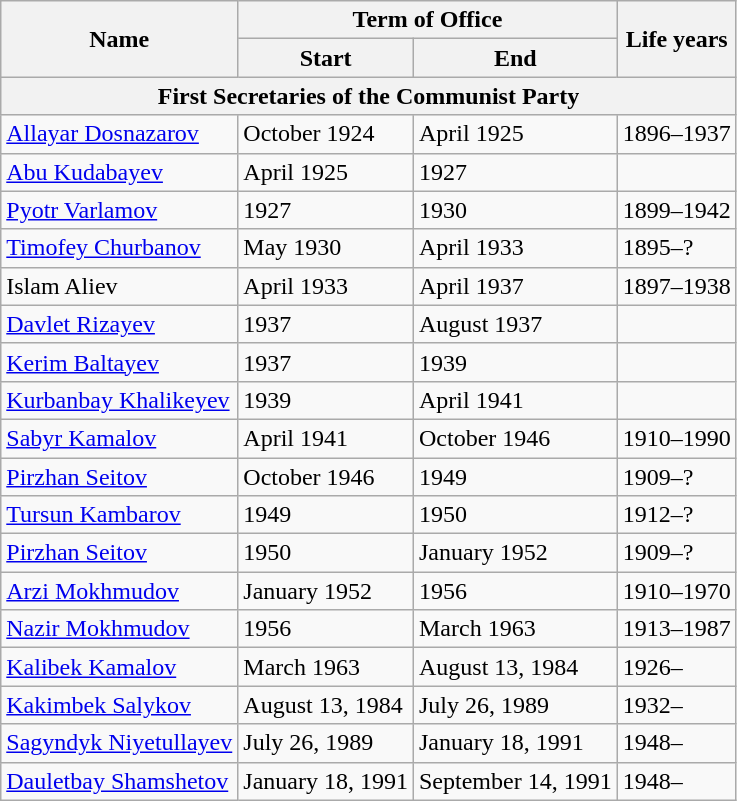<table class="wikitable">
<tr>
<th rowspan="2">Name</th>
<th colspan="2">Term of Office</th>
<th rowspan="2">Life years</th>
</tr>
<tr>
<th>Start</th>
<th>End</th>
</tr>
<tr>
<th colspan="4">First Secretaries of the Communist Party</th>
</tr>
<tr>
<td><a href='#'>Allayar Dosnazarov</a></td>
<td>October 1924</td>
<td>April 1925</td>
<td>1896–1937</td>
</tr>
<tr>
<td><a href='#'>Abu Kudabayev</a></td>
<td>April 1925</td>
<td>1927</td>
<td></td>
</tr>
<tr>
<td><a href='#'>Pyotr Varlamov</a></td>
<td>1927</td>
<td>1930</td>
<td>1899–1942</td>
</tr>
<tr>
<td><a href='#'>Timofey Churbanov</a></td>
<td>May 1930</td>
<td>April 1933</td>
<td>1895–?</td>
</tr>
<tr>
<td>Islam Aliev</td>
<td>April 1933</td>
<td>April 1937</td>
<td>1897–1938</td>
</tr>
<tr>
<td><a href='#'>Davlet Rizayev</a></td>
<td>1937</td>
<td>August 1937</td>
<td></td>
</tr>
<tr>
<td><a href='#'>Kerim Baltayev</a></td>
<td>1937</td>
<td>1939</td>
<td></td>
</tr>
<tr>
<td><a href='#'>Kurbanbay Khalikeyev</a></td>
<td>1939</td>
<td>April 1941</td>
<td></td>
</tr>
<tr>
<td><a href='#'>Sabyr Kamalov</a></td>
<td>April 1941</td>
<td>October 1946</td>
<td>1910–1990</td>
</tr>
<tr>
<td><a href='#'>Pirzhan Seitov</a></td>
<td>October 1946</td>
<td>1949</td>
<td>1909–?</td>
</tr>
<tr>
<td><a href='#'>Tursun Kambarov</a></td>
<td>1949</td>
<td>1950</td>
<td>1912–?</td>
</tr>
<tr>
<td><a href='#'>Pirzhan Seitov</a></td>
<td>1950</td>
<td>January 1952</td>
<td>1909–?</td>
</tr>
<tr>
<td><a href='#'>Arzi Mokhmudov</a></td>
<td>January 1952</td>
<td>1956</td>
<td>1910–1970</td>
</tr>
<tr>
<td><a href='#'>Nazir Mokhmudov</a></td>
<td>1956</td>
<td>March 1963</td>
<td>1913–1987</td>
</tr>
<tr>
<td><a href='#'>Kalibek Kamalov</a></td>
<td>March 1963</td>
<td>August 13, 1984</td>
<td>1926–</td>
</tr>
<tr>
<td><a href='#'>Kakimbek Salykov</a></td>
<td>August 13, 1984</td>
<td>July 26, 1989</td>
<td>1932–</td>
</tr>
<tr>
<td><a href='#'>Sagyndyk Niyetullayev</a></td>
<td>July 26, 1989</td>
<td>January 18, 1991</td>
<td>1948–</td>
</tr>
<tr>
<td><a href='#'>Dauletbay Shamshetov</a></td>
<td>January 18, 1991</td>
<td>September 14, 1991</td>
<td>1948–</td>
</tr>
</table>
